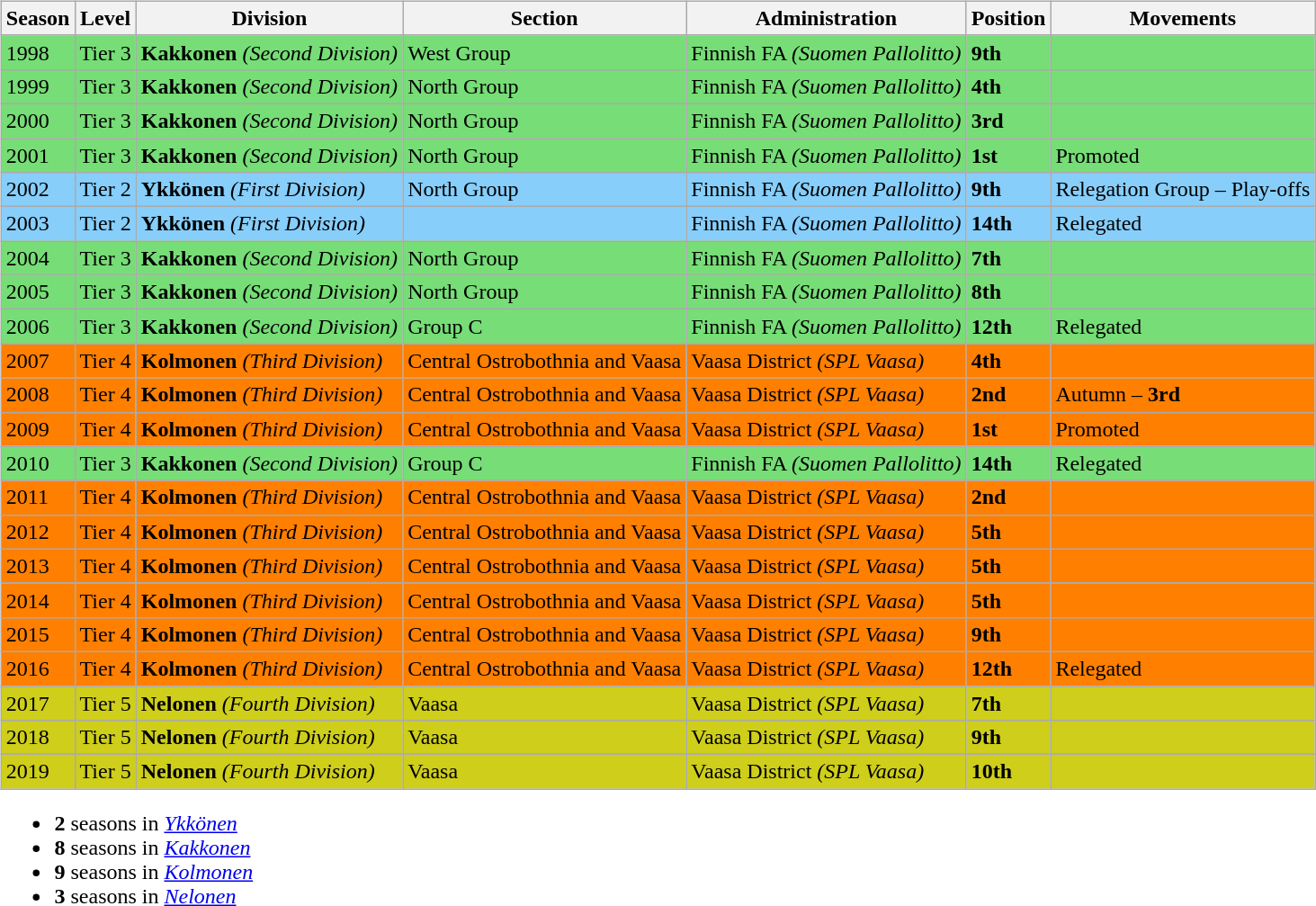<table>
<tr>
<td valign="top" width=0%><br><table class="wikitable">
<tr style="background:#f0f6fa;">
<th><strong>Season</strong></th>
<th><strong>Level</strong></th>
<th><strong>Division</strong></th>
<th><strong>Section</strong></th>
<th><strong>Administration</strong></th>
<th><strong>Position</strong></th>
<th><strong>Movements</strong></th>
</tr>
<tr>
<td style="background:#77DD77;">1998</td>
<td style="background:#77DD77;">Tier 3</td>
<td style="background:#77DD77;"><strong>Kakkonen</strong> <em>(Second Division)</em></td>
<td style="background:#77DD77;">West Group</td>
<td style="background:#77DD77;">Finnish FA <em>(Suomen Pallolitto)</em></td>
<td style="background:#77DD77;"><strong>9th</strong></td>
<td style="background:#77DD77;"></td>
</tr>
<tr>
<td style="background:#77DD77;">1999</td>
<td style="background:#77DD77;">Tier 3</td>
<td style="background:#77DD77;"><strong>Kakkonen</strong> <em>(Second Division)</em></td>
<td style="background:#77DD77;">North Group</td>
<td style="background:#77DD77;">Finnish FA <em>(Suomen Pallolitto)</em></td>
<td style="background:#77DD77;"><strong>4th</strong></td>
<td style="background:#77DD77;"></td>
</tr>
<tr>
<td style="background:#77DD77;">2000</td>
<td style="background:#77DD77;">Tier 3</td>
<td style="background:#77DD77;"><strong>Kakkonen</strong> <em>(Second Division)</em></td>
<td style="background:#77DD77;">North Group</td>
<td style="background:#77DD77;">Finnish FA <em>(Suomen Pallolitto)</em></td>
<td style="background:#77DD77;"><strong>3rd</strong></td>
<td style="background:#77DD77;"></td>
</tr>
<tr>
<td style="background:#77DD77;">2001</td>
<td style="background:#77DD77;">Tier 3</td>
<td style="background:#77DD77;"><strong>Kakkonen</strong> <em>(Second Division)</em></td>
<td style="background:#77DD77;">North Group</td>
<td style="background:#77DD77;">Finnish FA <em>(Suomen Pallolitto)</em></td>
<td style="background:#77DD77;"><strong>1st</strong></td>
<td style="background:#77DD77;">Promoted</td>
</tr>
<tr>
<td style="background:#87CEFA;">2002</td>
<td style="background:#87CEFA;">Tier 2</td>
<td style="background:#87CEFA;"><strong> Ykkönen</strong> <em>(First Division)</em></td>
<td style="background:#87CEFA;">North Group</td>
<td style="background:#87CEFA;">Finnish FA <em>(Suomen Pallolitto)</em></td>
<td style="background:#87CEFA;"><strong>9th</strong></td>
<td style="background:#87CEFA;">Relegation Group – Play-offs</td>
</tr>
<tr>
<td style="background:#87CEFA;">2003</td>
<td style="background:#87CEFA;">Tier 2</td>
<td style="background:#87CEFA;"><strong> Ykkönen</strong> <em>(First Division)</em></td>
<td style="background:#87CEFA;"></td>
<td style="background:#87CEFA;">Finnish FA <em>(Suomen Pallolitto)</em></td>
<td style="background:#87CEFA;"><strong>14th</strong></td>
<td style="background:#87CEFA;">Relegated</td>
</tr>
<tr>
<td style="background:#77DD77;">2004</td>
<td style="background:#77DD77;">Tier 3</td>
<td style="background:#77DD77;"><strong>Kakkonen</strong> <em>(Second Division)</em></td>
<td style="background:#77DD77;">North Group</td>
<td style="background:#77DD77;">Finnish FA <em>(Suomen Pallolitto)</em></td>
<td style="background:#77DD77;"><strong>7th</strong></td>
<td style="background:#77DD77;"></td>
</tr>
<tr>
<td style="background:#77DD77;">2005</td>
<td style="background:#77DD77;">Tier 3</td>
<td style="background:#77DD77;"><strong>Kakkonen</strong> <em>(Second Division)</em></td>
<td style="background:#77DD77;">North Group</td>
<td style="background:#77DD77;">Finnish FA <em>(Suomen Pallolitto)</em></td>
<td style="background:#77DD77;"><strong>8th</strong></td>
<td style="background:#77DD77;"></td>
</tr>
<tr>
<td style="background:#77DD77;">2006</td>
<td style="background:#77DD77;">Tier 3</td>
<td style="background:#77DD77;"><strong>Kakkonen</strong> <em>(Second Division)</em></td>
<td style="background:#77DD77;">Group C</td>
<td style="background:#77DD77;">Finnish FA <em>(Suomen Pallolitto)</em></td>
<td style="background:#77DD77;"><strong>12th</strong></td>
<td style="background:#77DD77;">Relegated</td>
</tr>
<tr>
<td style="background:#FF7F00;">2007</td>
<td style="background:#FF7F00;">Tier 4</td>
<td style="background:#FF7F00;"><strong>Kolmonen</strong> <em>(Third Division)</em></td>
<td style="background:#FF7F00;">Central Ostrobothnia and Vaasa</td>
<td style="background:#FF7F00;">Vaasa District <em>(SPL Vaasa)</em></td>
<td style="background:#FF7F00;"><strong>4th</strong></td>
<td style="background:#FF7F00;"></td>
</tr>
<tr>
<td style="background:#FF7F00;">2008</td>
<td style="background:#FF7F00;">Tier 4</td>
<td style="background:#FF7F00;"><strong>Kolmonen</strong> <em>(Third Division)</em></td>
<td style="background:#FF7F00;">Central Ostrobothnia and Vaasa</td>
<td style="background:#FF7F00;">Vaasa District <em>(SPL Vaasa)</em></td>
<td style="background:#FF7F00;"><strong>2nd</strong></td>
<td style="background:#FF7F00;">Autumn – <strong>3rd</strong></td>
</tr>
<tr>
<td style="background:#FF7F00;">2009</td>
<td style="background:#FF7F00;">Tier 4</td>
<td style="background:#FF7F00;"><strong>Kolmonen</strong> <em>(Third Division)</em></td>
<td style="background:#FF7F00;">Central Ostrobothnia and Vaasa</td>
<td style="background:#FF7F00;">Vaasa District <em>(SPL Vaasa)</em></td>
<td style="background:#FF7F00;"><strong>1st</strong></td>
<td style="background:#FF7F00;">Promoted</td>
</tr>
<tr>
<td style="background:#77DD77;">2010</td>
<td style="background:#77DD77;">Tier 3</td>
<td style="background:#77DD77;"><strong>Kakkonen</strong> <em>(Second Division)</em></td>
<td style="background:#77DD77;">Group C</td>
<td style="background:#77DD77;">Finnish FA <em>(Suomen Pallolitto)</em></td>
<td style="background:#77DD77;"><strong>14th</strong></td>
<td style="background:#77DD77;">Relegated</td>
</tr>
<tr>
<td style="background:#FF7F00;">2011</td>
<td style="background:#FF7F00;">Tier 4</td>
<td style="background:#FF7F00;"><strong>Kolmonen</strong> <em>(Third Division)</em></td>
<td style="background:#FF7F00;">Central Ostrobothnia and Vaasa</td>
<td style="background:#FF7F00;">Vaasa District <em>(SPL Vaasa)</em></td>
<td style="background:#FF7F00;"><strong>2nd</strong></td>
<td style="background:#FF7F00;"></td>
</tr>
<tr>
<td style="background:#FF7F00;">2012</td>
<td style="background:#FF7F00;">Tier 4</td>
<td style="background:#FF7F00;"><strong>Kolmonen</strong> <em>(Third Division)</em></td>
<td style="background:#FF7F00;">Central Ostrobothnia and Vaasa</td>
<td style="background:#FF7F00;">Vaasa District <em>(SPL Vaasa)</em></td>
<td style="background:#FF7F00;"><strong>5th</strong></td>
<td style="background:#FF7F00;"></td>
</tr>
<tr>
<td style="background:#FF7F00;">2013</td>
<td style="background:#FF7F00;">Tier 4</td>
<td style="background:#FF7F00;"><strong>Kolmonen</strong> <em>(Third Division)</em></td>
<td style="background:#FF7F00;">Central Ostrobothnia and Vaasa</td>
<td style="background:#FF7F00;">Vaasa District <em>(SPL Vaasa)</em></td>
<td style="background:#FF7F00;"><strong>5th</strong></td>
<td style="background:#FF7F00;"></td>
</tr>
<tr>
<td style="background:#FF7F00;">2014</td>
<td style="background:#FF7F00;">Tier 4</td>
<td style="background:#FF7F00;"><strong>Kolmonen</strong> <em>(Third Division)</em></td>
<td style="background:#FF7F00;">Central Ostrobothnia and Vaasa</td>
<td style="background:#FF7F00;">Vaasa District <em>(SPL Vaasa)</em></td>
<td style="background:#FF7F00;"><strong>5th</strong></td>
<td style="background:#FF7F00;"></td>
</tr>
<tr>
<td style="background:#FF7F00;">2015</td>
<td style="background:#FF7F00;">Tier 4</td>
<td style="background:#FF7F00;"><strong>Kolmonen</strong> <em>(Third Division)</em></td>
<td style="background:#FF7F00;">Central Ostrobothnia and Vaasa</td>
<td style="background:#FF7F00;">Vaasa District <em>(SPL Vaasa)</em></td>
<td style="background:#FF7F00;"><strong>9th</strong></td>
<td style="background:#FF7F00;"></td>
</tr>
<tr>
<td style="background:#FF7F00;">2016</td>
<td style="background:#FF7F00;">Tier 4</td>
<td style="background:#FF7F00;"><strong>Kolmonen</strong> <em>(Third Division)</em></td>
<td style="background:#FF7F00;">Central Ostrobothnia and Vaasa</td>
<td style="background:#FF7F00;">Vaasa District <em>(SPL Vaasa)</em></td>
<td style="background:#FF7F00;"><strong>12th</strong></td>
<td style="background:#FF7F00;">Relegated</td>
</tr>
<tr>
<td style="background:#CECE1B;">2017</td>
<td style="background:#CECE1B;">Tier 5</td>
<td style="background:#CECE1B;"><strong>Nelonen</strong> <em>(Fourth Division)</em></td>
<td style="background:#CECE1B;">Vaasa</td>
<td style="background:#CECE1B;">Vaasa District <em>(SPL Vaasa)</em></td>
<td style="background:#CECE1B;"><strong>7th</strong></td>
<td style="background:#CECE1B;"></td>
</tr>
<tr>
<td style="background:#CECE1B;">2018</td>
<td style="background:#CECE1B;">Tier 5</td>
<td style="background:#CECE1B;"><strong>Nelonen</strong> <em>(Fourth Division)</em></td>
<td style="background:#CECE1B;">Vaasa</td>
<td style="background:#CECE1B;">Vaasa District <em>(SPL Vaasa)</em></td>
<td style="background:#CECE1B;"><strong>9th</strong></td>
<td style="background:#CECE1B;"></td>
</tr>
<tr>
<td style="background:#CECE1B;">2019</td>
<td style="background:#CECE1B;">Tier 5</td>
<td style="background:#CECE1B;"><strong>Nelonen</strong> <em>(Fourth Division)</em></td>
<td style="background:#CECE1B;">Vaasa</td>
<td style="background:#CECE1B;">Vaasa District <em>(SPL Vaasa)</em></td>
<td style="background:#CECE1B;"><strong>10th</strong></td>
<td style="background:#CECE1B;"></td>
</tr>
</table>
<ul><li><strong>2</strong> seasons in <em><a href='#'>Ykkönen</a></em></li><li><strong>8</strong> seasons in <em><a href='#'>Kakkonen</a></em></li><li><strong>9</strong> seasons in <em><a href='#'>Kolmonen</a></em></li><li><strong>3</strong> seasons in <em><a href='#'>Nelonen</a></em></li></ul></td>
</tr>
</table>
